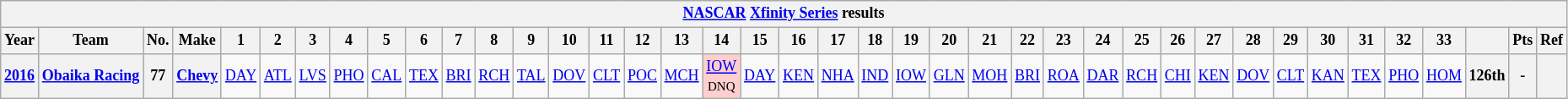<table class="wikitable" style="text-align:center; font-size:75%">
<tr>
<th colspan=42><a href='#'>NASCAR</a> <a href='#'>Xfinity Series</a> results</th>
</tr>
<tr>
<th>Year</th>
<th>Team</th>
<th>No.</th>
<th>Make</th>
<th>1</th>
<th>2</th>
<th>3</th>
<th>4</th>
<th>5</th>
<th>6</th>
<th>7</th>
<th>8</th>
<th>9</th>
<th>10</th>
<th>11</th>
<th>12</th>
<th>13</th>
<th>14</th>
<th>15</th>
<th>16</th>
<th>17</th>
<th>18</th>
<th>19</th>
<th>20</th>
<th>21</th>
<th>22</th>
<th>23</th>
<th>24</th>
<th>25</th>
<th>26</th>
<th>27</th>
<th>28</th>
<th>29</th>
<th>30</th>
<th>31</th>
<th>32</th>
<th>33</th>
<th></th>
<th>Pts</th>
<th>Ref</th>
</tr>
<tr>
<th><a href='#'>2016</a></th>
<th><a href='#'>Obaika Racing</a></th>
<th>77</th>
<th><a href='#'>Chevy</a></th>
<td><a href='#'>DAY</a></td>
<td><a href='#'>ATL</a></td>
<td><a href='#'>LVS</a></td>
<td><a href='#'>PHO</a></td>
<td><a href='#'>CAL</a></td>
<td><a href='#'>TEX</a></td>
<td><a href='#'>BRI</a></td>
<td><a href='#'>RCH</a></td>
<td><a href='#'>TAL</a></td>
<td><a href='#'>DOV</a></td>
<td><a href='#'>CLT</a></td>
<td><a href='#'>POC</a></td>
<td><a href='#'>MCH</a></td>
<td style="background:#FFCFCF;"><a href='#'>IOW</a><br><small>DNQ</small></td>
<td><a href='#'>DAY</a></td>
<td><a href='#'>KEN</a></td>
<td><a href='#'>NHA</a></td>
<td><a href='#'>IND</a></td>
<td><a href='#'>IOW</a></td>
<td><a href='#'>GLN</a></td>
<td><a href='#'>MOH</a></td>
<td><a href='#'>BRI</a></td>
<td><a href='#'>ROA</a></td>
<td><a href='#'>DAR</a></td>
<td><a href='#'>RCH</a></td>
<td><a href='#'>CHI</a></td>
<td><a href='#'>KEN</a></td>
<td><a href='#'>DOV</a></td>
<td><a href='#'>CLT</a></td>
<td><a href='#'>KAN</a></td>
<td><a href='#'>TEX</a></td>
<td><a href='#'>PHO</a></td>
<td><a href='#'>HOM</a></td>
<th>126th</th>
<th>-</th>
<th></th>
</tr>
</table>
